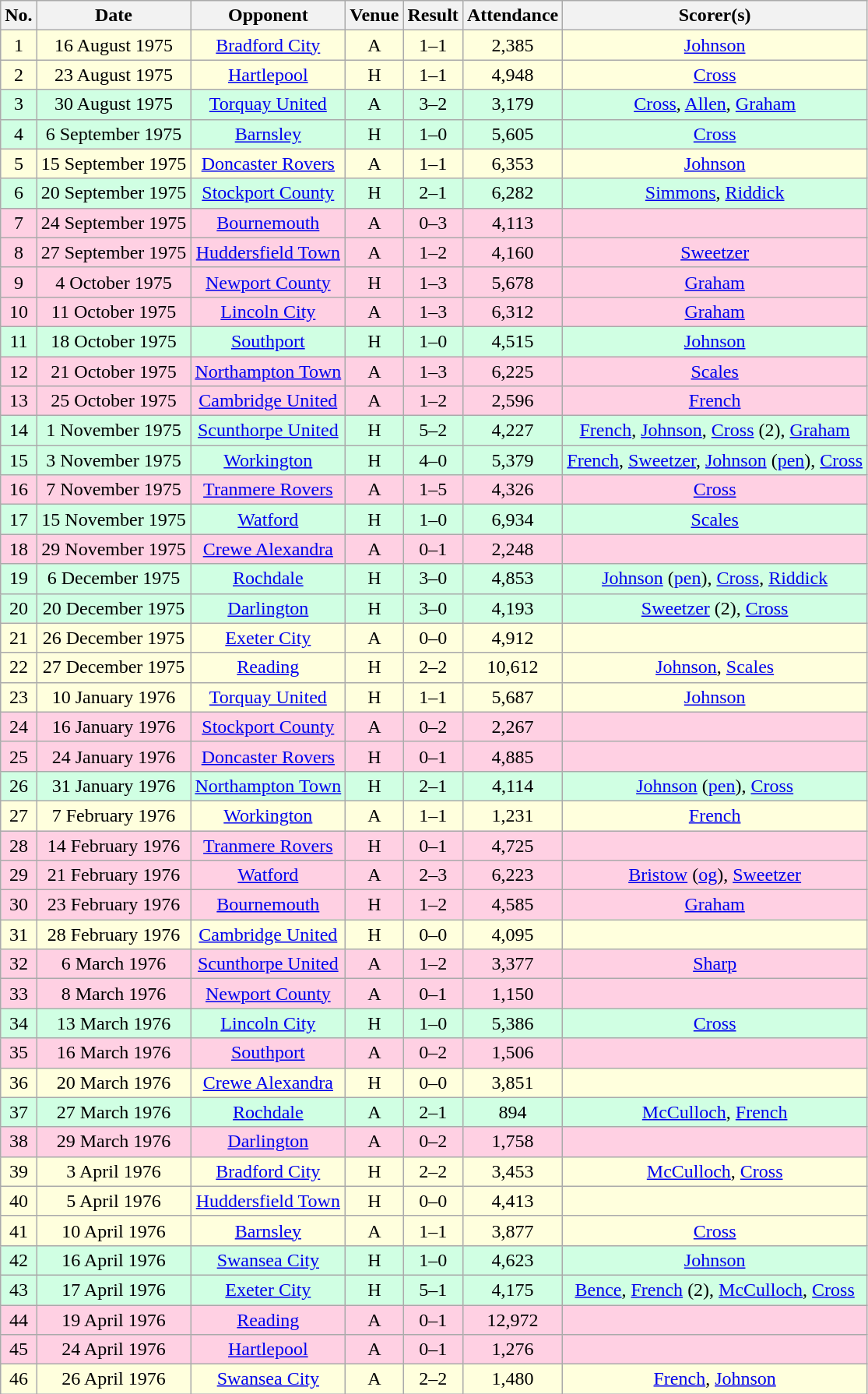<table class="wikitable sortable" style="text-align:center;">
<tr>
<th>No.</th>
<th>Date</th>
<th>Opponent</th>
<th>Venue</th>
<th>Result</th>
<th>Attendance</th>
<th>Scorer(s)</th>
</tr>
<tr style="background:#ffd;">
<td>1</td>
<td>16 August 1975</td>
<td><a href='#'>Bradford City</a></td>
<td>A</td>
<td>1–1</td>
<td>2,385</td>
<td><a href='#'>Johnson</a></td>
</tr>
<tr style="background:#ffd;">
<td>2</td>
<td>23 August 1975</td>
<td><a href='#'>Hartlepool</a></td>
<td>H</td>
<td>1–1</td>
<td>4,948</td>
<td><a href='#'>Cross</a></td>
</tr>
<tr style="background:#d0ffe3;">
<td>3</td>
<td>30 August 1975</td>
<td><a href='#'>Torquay United</a></td>
<td>A</td>
<td>3–2</td>
<td>3,179</td>
<td><a href='#'>Cross</a>, <a href='#'>Allen</a>, <a href='#'>Graham</a></td>
</tr>
<tr style="background:#d0ffe3;">
<td>4</td>
<td>6 September 1975</td>
<td><a href='#'>Barnsley</a></td>
<td>H</td>
<td>1–0</td>
<td>5,605</td>
<td><a href='#'>Cross</a></td>
</tr>
<tr style="background:#ffd;">
<td>5</td>
<td>15 September 1975</td>
<td><a href='#'>Doncaster Rovers</a></td>
<td>A</td>
<td>1–1</td>
<td>6,353</td>
<td><a href='#'>Johnson</a></td>
</tr>
<tr style="background:#d0ffe3;">
<td>6</td>
<td>20 September 1975</td>
<td><a href='#'>Stockport County</a></td>
<td>H</td>
<td>2–1</td>
<td>6,282</td>
<td><a href='#'>Simmons</a>, <a href='#'>Riddick</a></td>
</tr>
<tr style="background:#ffd0e3;">
<td>7</td>
<td>24 September 1975</td>
<td><a href='#'>Bournemouth</a></td>
<td>A</td>
<td>0–3</td>
<td>4,113</td>
<td></td>
</tr>
<tr style="background:#ffd0e3;">
<td>8</td>
<td>27 September 1975</td>
<td><a href='#'>Huddersfield Town</a></td>
<td>A</td>
<td>1–2</td>
<td>4,160</td>
<td><a href='#'>Sweetzer</a></td>
</tr>
<tr style="background:#ffd0e3;">
<td>9</td>
<td>4 October 1975</td>
<td><a href='#'>Newport County</a></td>
<td>H</td>
<td>1–3</td>
<td>5,678</td>
<td><a href='#'>Graham</a></td>
</tr>
<tr style="background:#ffd0e3;">
<td>10</td>
<td>11 October 1975</td>
<td><a href='#'>Lincoln City</a></td>
<td>A</td>
<td>1–3</td>
<td>6,312</td>
<td><a href='#'>Graham</a></td>
</tr>
<tr style="background:#d0ffe3;">
<td>11</td>
<td>18 October 1975</td>
<td><a href='#'>Southport</a></td>
<td>H</td>
<td>1–0</td>
<td>4,515</td>
<td><a href='#'>Johnson</a></td>
</tr>
<tr style="background:#ffd0e3;">
<td>12</td>
<td>21 October 1975</td>
<td><a href='#'>Northampton Town</a></td>
<td>A</td>
<td>1–3</td>
<td>6,225</td>
<td><a href='#'>Scales</a></td>
</tr>
<tr style="background:#ffd0e3;">
<td>13</td>
<td>25 October 1975</td>
<td><a href='#'>Cambridge United</a></td>
<td>A</td>
<td>1–2</td>
<td>2,596</td>
<td><a href='#'>French</a></td>
</tr>
<tr style="background:#d0ffe3;">
<td>14</td>
<td>1 November 1975</td>
<td><a href='#'>Scunthorpe United</a></td>
<td>H</td>
<td>5–2</td>
<td>4,227</td>
<td><a href='#'>French</a>, <a href='#'>Johnson</a>, <a href='#'>Cross</a> (2), <a href='#'>Graham</a></td>
</tr>
<tr style="background:#d0ffe3;">
<td>15</td>
<td>3 November 1975</td>
<td><a href='#'>Workington</a></td>
<td>H</td>
<td>4–0</td>
<td>5,379</td>
<td><a href='#'>French</a>, <a href='#'>Sweetzer</a>, <a href='#'>Johnson</a> (<a href='#'>pen</a>), <a href='#'>Cross</a></td>
</tr>
<tr style="background:#ffd0e3;">
<td>16</td>
<td>7 November 1975</td>
<td><a href='#'>Tranmere Rovers</a></td>
<td>A</td>
<td>1–5</td>
<td>4,326</td>
<td><a href='#'>Cross</a></td>
</tr>
<tr style="background:#d0ffe3;">
<td>17</td>
<td>15 November 1975</td>
<td><a href='#'>Watford</a></td>
<td>H</td>
<td>1–0</td>
<td>6,934</td>
<td><a href='#'>Scales</a></td>
</tr>
<tr style="background:#ffd0e3;">
<td>18</td>
<td>29 November 1975</td>
<td><a href='#'>Crewe Alexandra</a></td>
<td>A</td>
<td>0–1</td>
<td>2,248</td>
<td></td>
</tr>
<tr style="background:#d0ffe3;">
<td>19</td>
<td>6 December 1975</td>
<td><a href='#'>Rochdale</a></td>
<td>H</td>
<td>3–0</td>
<td>4,853</td>
<td><a href='#'>Johnson</a> (<a href='#'>pen</a>), <a href='#'>Cross</a>, <a href='#'>Riddick</a></td>
</tr>
<tr style="background:#d0ffe3;">
<td>20</td>
<td>20 December 1975</td>
<td><a href='#'>Darlington</a></td>
<td>H</td>
<td>3–0</td>
<td>4,193</td>
<td><a href='#'>Sweetzer</a> (2), <a href='#'>Cross</a></td>
</tr>
<tr style="background:#ffd;">
<td>21</td>
<td>26 December 1975</td>
<td><a href='#'>Exeter City</a></td>
<td>A</td>
<td>0–0</td>
<td>4,912</td>
<td></td>
</tr>
<tr style="background:#ffd;">
<td>22</td>
<td>27 December 1975</td>
<td><a href='#'>Reading</a></td>
<td>H</td>
<td>2–2</td>
<td>10,612</td>
<td><a href='#'>Johnson</a>, <a href='#'>Scales</a></td>
</tr>
<tr style="background:#ffd;">
<td>23</td>
<td>10 January 1976</td>
<td><a href='#'>Torquay United</a></td>
<td>H</td>
<td>1–1</td>
<td>5,687</td>
<td><a href='#'>Johnson</a></td>
</tr>
<tr style="background:#ffd0e3;">
<td>24</td>
<td>16 January 1976</td>
<td><a href='#'>Stockport County</a></td>
<td>A</td>
<td>0–2</td>
<td>2,267</td>
<td></td>
</tr>
<tr style="background:#ffd0e3;">
<td>25</td>
<td>24 January 1976</td>
<td><a href='#'>Doncaster Rovers</a></td>
<td>H</td>
<td>0–1</td>
<td>4,885</td>
<td></td>
</tr>
<tr style="background:#d0ffe3;">
<td>26</td>
<td>31 January 1976</td>
<td><a href='#'>Northampton Town</a></td>
<td>H</td>
<td>2–1</td>
<td>4,114</td>
<td><a href='#'>Johnson</a> (<a href='#'>pen</a>), <a href='#'>Cross</a></td>
</tr>
<tr style="background:#ffd;">
<td>27</td>
<td>7 February 1976</td>
<td><a href='#'>Workington</a></td>
<td>A</td>
<td>1–1</td>
<td>1,231</td>
<td><a href='#'>French</a></td>
</tr>
<tr style="background:#ffd0e3;">
<td>28</td>
<td>14 February 1976</td>
<td><a href='#'>Tranmere Rovers</a></td>
<td>H</td>
<td>0–1</td>
<td>4,725</td>
<td></td>
</tr>
<tr style="background:#ffd0e3;">
<td>29</td>
<td>21 February 1976</td>
<td><a href='#'>Watford</a></td>
<td>A</td>
<td>2–3</td>
<td>6,223</td>
<td><a href='#'>Bristow</a> (<a href='#'>og</a>), <a href='#'>Sweetzer</a></td>
</tr>
<tr style="background:#ffd0e3;">
<td>30</td>
<td>23 February 1976</td>
<td><a href='#'>Bournemouth</a></td>
<td>H</td>
<td>1–2</td>
<td>4,585</td>
<td><a href='#'>Graham</a></td>
</tr>
<tr style="background:#ffd;">
<td>31</td>
<td>28 February 1976</td>
<td><a href='#'>Cambridge United</a></td>
<td>H</td>
<td>0–0</td>
<td>4,095</td>
<td></td>
</tr>
<tr style="background:#ffd0e3;">
<td>32</td>
<td>6 March 1976</td>
<td><a href='#'>Scunthorpe United</a></td>
<td>A</td>
<td>1–2</td>
<td>3,377</td>
<td><a href='#'>Sharp</a></td>
</tr>
<tr style="background:#ffd0e3;">
<td>33</td>
<td>8 March 1976</td>
<td><a href='#'>Newport County</a></td>
<td>A</td>
<td>0–1</td>
<td>1,150</td>
<td></td>
</tr>
<tr style="background:#d0ffe3;">
<td>34</td>
<td>13 March 1976</td>
<td><a href='#'>Lincoln City</a></td>
<td>H</td>
<td>1–0</td>
<td>5,386</td>
<td><a href='#'>Cross</a></td>
</tr>
<tr style="background:#ffd0e3;">
<td>35</td>
<td>16 March 1976</td>
<td><a href='#'>Southport</a></td>
<td>A</td>
<td>0–2</td>
<td>1,506</td>
<td></td>
</tr>
<tr style="background:#ffd;">
<td>36</td>
<td>20 March 1976</td>
<td><a href='#'>Crewe Alexandra</a></td>
<td>H</td>
<td>0–0</td>
<td>3,851</td>
<td></td>
</tr>
<tr style="background:#d0ffe3;">
<td>37</td>
<td>27 March 1976</td>
<td><a href='#'>Rochdale</a></td>
<td>A</td>
<td>2–1</td>
<td>894</td>
<td><a href='#'>McCulloch</a>, <a href='#'>French</a></td>
</tr>
<tr style="background:#ffd0e3;">
<td>38</td>
<td>29 March 1976</td>
<td><a href='#'>Darlington</a></td>
<td>A</td>
<td>0–2</td>
<td>1,758</td>
<td></td>
</tr>
<tr style="background:#ffd;">
<td>39</td>
<td>3 April 1976</td>
<td><a href='#'>Bradford City</a></td>
<td>H</td>
<td>2–2</td>
<td>3,453</td>
<td><a href='#'>McCulloch</a>, <a href='#'>Cross</a></td>
</tr>
<tr style="background:#ffd;">
<td>40</td>
<td>5 April 1976</td>
<td><a href='#'>Huddersfield Town</a></td>
<td>H</td>
<td>0–0</td>
<td>4,413</td>
<td></td>
</tr>
<tr style="background:#ffd;">
<td>41</td>
<td>10 April 1976</td>
<td><a href='#'>Barnsley</a></td>
<td>A</td>
<td>1–1</td>
<td>3,877</td>
<td><a href='#'>Cross</a></td>
</tr>
<tr style="background:#d0ffe3;">
<td>42</td>
<td>16 April 1976</td>
<td><a href='#'>Swansea City</a></td>
<td>H</td>
<td>1–0</td>
<td>4,623</td>
<td><a href='#'>Johnson</a></td>
</tr>
<tr style="background:#d0ffe3;">
<td>43</td>
<td>17 April 1976</td>
<td><a href='#'>Exeter City</a></td>
<td>H</td>
<td>5–1</td>
<td>4,175</td>
<td><a href='#'>Bence</a>, <a href='#'>French</a> (2), <a href='#'>McCulloch</a>, <a href='#'>Cross</a></td>
</tr>
<tr style="background:#ffd0e3;">
<td>44</td>
<td>19 April 1976</td>
<td><a href='#'>Reading</a></td>
<td>A</td>
<td>0–1</td>
<td>12,972</td>
<td></td>
</tr>
<tr style="background:#ffd0e3;">
<td>45</td>
<td>24 April 1976</td>
<td><a href='#'>Hartlepool</a></td>
<td>A</td>
<td>0–1</td>
<td>1,276</td>
<td></td>
</tr>
<tr style="background:#ffd;">
<td>46</td>
<td>26 April 1976</td>
<td><a href='#'>Swansea City</a></td>
<td>A</td>
<td>2–2</td>
<td>1,480</td>
<td><a href='#'>French</a>, <a href='#'>Johnson</a></td>
</tr>
</table>
